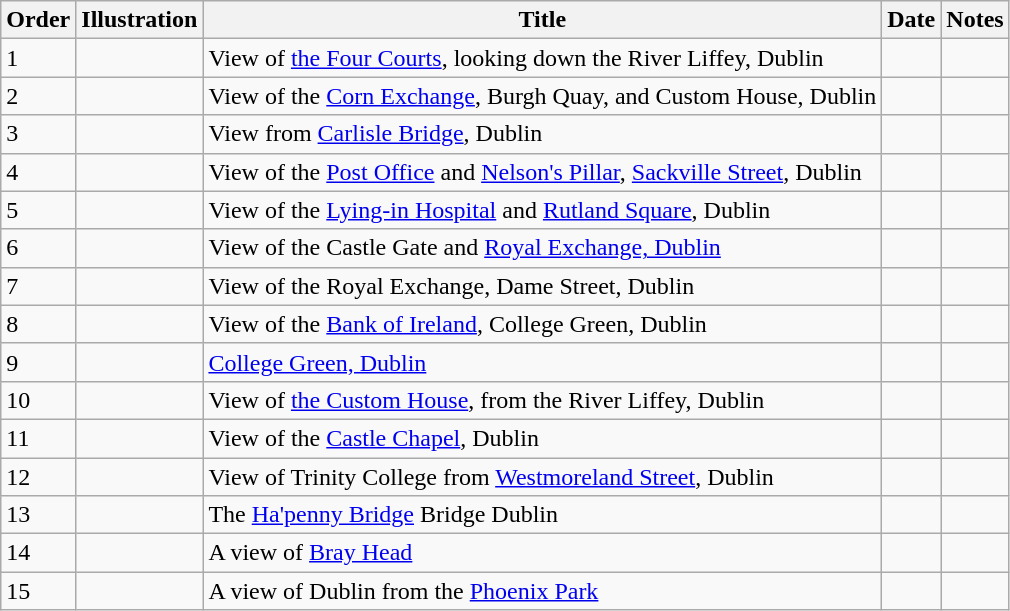<table class="wikitable">
<tr>
<th>Order</th>
<th>Illustration</th>
<th>Title</th>
<th>Date</th>
<th>Notes</th>
</tr>
<tr>
<td>1</td>
<td></td>
<td>View of <a href='#'>the Four Courts</a>, looking down the River Liffey, Dublin</td>
<td></td>
<td></td>
</tr>
<tr>
<td>2</td>
<td></td>
<td>View of the <a href='#'>Corn Exchange</a>, Burgh Quay, and Custom House, Dublin</td>
<td></td>
<td></td>
</tr>
<tr>
<td>3</td>
<td></td>
<td>View from <a href='#'>Carlisle Bridge</a>, Dublin</td>
<td></td>
<td></td>
</tr>
<tr>
<td>4</td>
<td></td>
<td>View of the <a href='#'>Post Office</a> and <a href='#'>Nelson's Pillar</a>, <a href='#'>Sackville Street</a>, Dublin</td>
<td></td>
<td></td>
</tr>
<tr>
<td>5</td>
<td></td>
<td>View of the <a href='#'>Lying-in Hospital</a> and <a href='#'>Rutland Square</a>, Dublin</td>
<td></td>
<td></td>
</tr>
<tr>
<td>6</td>
<td></td>
<td>View of the Castle Gate and <a href='#'>Royal Exchange, Dublin</a></td>
<td></td>
<td></td>
</tr>
<tr>
<td>7</td>
<td></td>
<td>View of the Royal Exchange, Dame Street, Dublin</td>
<td></td>
<td></td>
</tr>
<tr>
<td>8</td>
<td></td>
<td>View of the <a href='#'>Bank of Ireland</a>, College Green, Dublin</td>
<td></td>
<td></td>
</tr>
<tr>
<td>9</td>
<td></td>
<td><a href='#'>College Green, Dublin</a></td>
<td></td>
<td></td>
</tr>
<tr>
<td>10</td>
<td></td>
<td>View of <a href='#'>the Custom House</a>, from the River Liffey, Dublin</td>
<td></td>
<td></td>
</tr>
<tr>
<td>11</td>
<td></td>
<td>View of the <a href='#'>Castle Chapel</a>, Dublin</td>
<td></td>
<td></td>
</tr>
<tr>
<td>12</td>
<td></td>
<td>View of Trinity College from <a href='#'>Westmoreland Street</a>, Dublin</td>
<td></td>
<td></td>
</tr>
<tr>
<td>13</td>
<td></td>
<td>The <a href='#'>Ha'penny Bridge</a> Bridge Dublin</td>
<td></td>
<td></td>
</tr>
<tr>
<td>14</td>
<td></td>
<td>A view of <a href='#'>Bray Head</a></td>
<td></td>
<td></td>
</tr>
<tr>
<td>15</td>
<td></td>
<td>A view of Dublin from the <a href='#'>Phoenix Park</a></td>
<td></td>
<td></td>
</tr>
</table>
